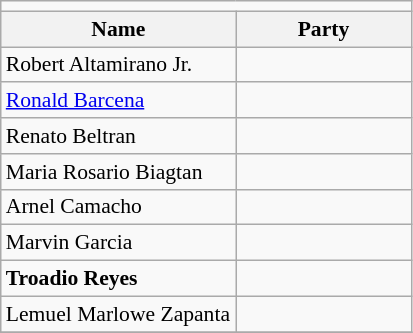<table class=wikitable style="font-size:90%">
<tr>
<td colspan=4 bgcolor=></td>
</tr>
<tr>
<th width=150px>Name</th>
<th colspan=2 width=110px>Party</th>
</tr>
<tr>
<td>Robert Altamirano Jr.</td>
<td></td>
</tr>
<tr>
<td><a href='#'>Ronald Barcena</a></td>
<td></td>
</tr>
<tr>
<td>Renato Beltran</td>
<td></td>
</tr>
<tr>
<td>Maria Rosario Biagtan</td>
<td></td>
</tr>
<tr>
<td>Arnel Camacho</td>
<td></td>
</tr>
<tr>
<td>Marvin Garcia</td>
<td></td>
</tr>
<tr>
<td><strong>Troadio Reyes</strong></td>
<td></td>
</tr>
<tr>
<td>Lemuel Marlowe Zapanta</td>
<td></td>
</tr>
<tr>
</tr>
</table>
